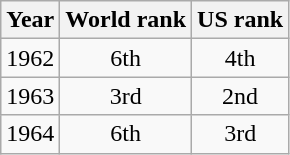<table class=wikitable>
<tr>
<th>Year</th>
<th>World rank</th>
<th>US rank</th>
</tr>
<tr>
<td>1962</td>
<td align="center">6th</td>
<td align="center">4th</td>
</tr>
<tr>
<td>1963</td>
<td align="center">3rd</td>
<td align="center">2nd</td>
</tr>
<tr>
<td>1964</td>
<td align="center">6th</td>
<td align="center">3rd</td>
</tr>
</table>
